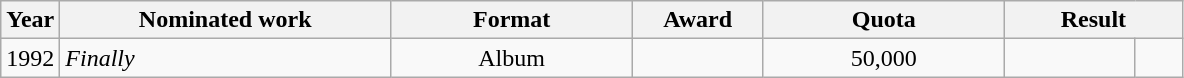<table class=wikitable>
<tr>
<th width=5%>Year</th>
<th width=28%>Nominated work</th>
<th width=20.5%>Format</th>
<th width=11%>Award</th>
<th width=20.5%>Quota</th>
<th width=15% colspan=2>Result</th>
</tr>
<tr>
<td>1992</td>
<td><em>Finally</em></td>
<td align=center>Album</td>
<td></td>
<td align=center>50,000</td>
<td></td>
<td width=4% align=center></td>
</tr>
</table>
